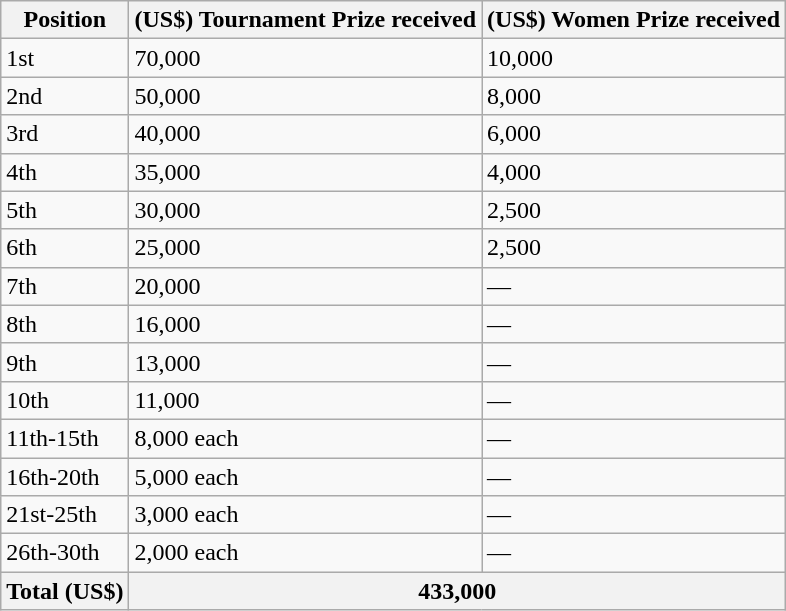<table class="wikitable">
<tr>
<th>Position</th>
<th>(US$) Tournament Prize received</th>
<th>(US$) Women Prize received</th>
</tr>
<tr>
<td>1st</td>
<td>70,000</td>
<td>10,000</td>
</tr>
<tr>
<td>2nd</td>
<td>50,000</td>
<td>8,000</td>
</tr>
<tr>
<td>3rd</td>
<td>40,000</td>
<td>6,000</td>
</tr>
<tr>
<td>4th</td>
<td>35,000</td>
<td>4,000</td>
</tr>
<tr>
<td>5th</td>
<td>30,000</td>
<td>2,500</td>
</tr>
<tr>
<td>6th</td>
<td>25,000</td>
<td>2,500</td>
</tr>
<tr>
<td>7th</td>
<td>20,000</td>
<td>—</td>
</tr>
<tr>
<td>8th</td>
<td>16,000</td>
<td>—</td>
</tr>
<tr>
<td>9th</td>
<td>13,000</td>
<td>—</td>
</tr>
<tr>
<td>10th</td>
<td>11,000</td>
<td>—</td>
</tr>
<tr>
<td>11th-15th</td>
<td>8,000 each</td>
<td>—</td>
</tr>
<tr>
<td>16th-20th</td>
<td>5,000 each</td>
<td>—</td>
</tr>
<tr>
<td>21st-25th</td>
<td>3,000 each</td>
<td>—</td>
</tr>
<tr>
<td>26th-30th</td>
<td>2,000 each</td>
<td>—</td>
</tr>
<tr>
<th>Total (US$)</th>
<th colspan=2>433,000</th>
</tr>
</table>
